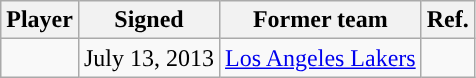<table class="wikitable sortable sortable" style="text-align: center">
<tr>
<th>Player</th>
<th>Signed</th>
<th>Former team</th>
<th>Ref.</th>
</tr>
<tr>
<td></td>
<td>July 13, 2013</td>
<td><a href='#'>Los Angeles Lakers</a></td>
<td></td>
</tr>
</table>
